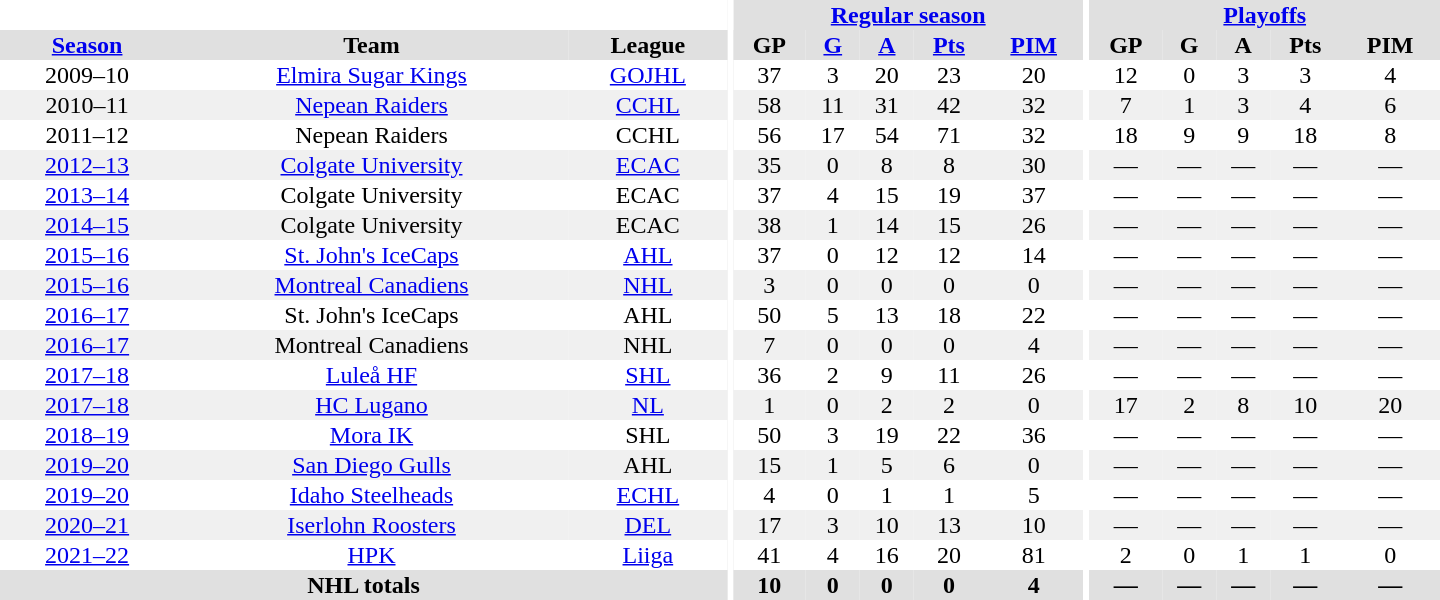<table border="0" cellpadding="1" cellspacing="0" style="text-align:center; width:60em">
<tr bgcolor="#e0e0e0">
<th colspan="3" bgcolor="#ffffff"></th>
<th rowspan="99" bgcolor="#ffffff"></th>
<th colspan="5"><a href='#'>Regular season</a></th>
<th rowspan="99" bgcolor="#ffffff"></th>
<th colspan="5"><a href='#'>Playoffs</a></th>
</tr>
<tr bgcolor="#e0e0e0">
<th><a href='#'>Season</a></th>
<th>Team</th>
<th>League</th>
<th>GP</th>
<th><a href='#'>G</a></th>
<th><a href='#'>A</a></th>
<th><a href='#'>Pts</a></th>
<th><a href='#'>PIM</a></th>
<th>GP</th>
<th>G</th>
<th>A</th>
<th>Pts</th>
<th>PIM</th>
</tr>
<tr>
<td>2009–10</td>
<td><a href='#'>Elmira Sugar Kings</a></td>
<td><a href='#'>GOJHL</a></td>
<td>37</td>
<td>3</td>
<td>20</td>
<td>23</td>
<td>20</td>
<td>12</td>
<td>0</td>
<td>3</td>
<td>3</td>
<td>4</td>
</tr>
<tr bgcolor="#f0f0f0">
<td>2010–11</td>
<td><a href='#'>Nepean Raiders</a></td>
<td><a href='#'>CCHL</a></td>
<td>58</td>
<td>11</td>
<td>31</td>
<td>42</td>
<td>32</td>
<td>7</td>
<td>1</td>
<td>3</td>
<td>4</td>
<td>6</td>
</tr>
<tr>
<td>2011–12</td>
<td>Nepean Raiders</td>
<td>CCHL</td>
<td>56</td>
<td>17</td>
<td>54</td>
<td>71</td>
<td>32</td>
<td>18</td>
<td>9</td>
<td>9</td>
<td>18</td>
<td>8</td>
</tr>
<tr bgcolor="#f0f0f0">
<td><a href='#'>2012–13</a></td>
<td><a href='#'>Colgate University</a></td>
<td><a href='#'>ECAC</a></td>
<td>35</td>
<td>0</td>
<td>8</td>
<td>8</td>
<td>30</td>
<td>—</td>
<td>—</td>
<td>—</td>
<td>—</td>
<td>—</td>
</tr>
<tr>
<td><a href='#'>2013–14</a></td>
<td>Colgate University</td>
<td>ECAC</td>
<td>37</td>
<td>4</td>
<td>15</td>
<td>19</td>
<td>37</td>
<td>—</td>
<td>—</td>
<td>—</td>
<td>—</td>
<td>—</td>
</tr>
<tr bgcolor="#f0f0f0">
<td><a href='#'>2014–15</a></td>
<td>Colgate University</td>
<td>ECAC</td>
<td>38</td>
<td>1</td>
<td>14</td>
<td>15</td>
<td>26</td>
<td>—</td>
<td>—</td>
<td>—</td>
<td>—</td>
<td>—</td>
</tr>
<tr>
<td><a href='#'>2015–16</a></td>
<td><a href='#'>St. John's IceCaps</a></td>
<td><a href='#'>AHL</a></td>
<td>37</td>
<td>0</td>
<td>12</td>
<td>12</td>
<td>14</td>
<td>—</td>
<td>—</td>
<td>—</td>
<td>—</td>
<td>—</td>
</tr>
<tr bgcolor="#f0f0f0">
<td><a href='#'>2015–16</a></td>
<td><a href='#'>Montreal Canadiens</a></td>
<td><a href='#'>NHL</a></td>
<td>3</td>
<td>0</td>
<td>0</td>
<td>0</td>
<td>0</td>
<td>—</td>
<td>—</td>
<td>—</td>
<td>—</td>
<td>—</td>
</tr>
<tr>
<td><a href='#'>2016–17</a></td>
<td>St. John's IceCaps</td>
<td>AHL</td>
<td>50</td>
<td>5</td>
<td>13</td>
<td>18</td>
<td>22</td>
<td>—</td>
<td>—</td>
<td>—</td>
<td>—</td>
<td>—</td>
</tr>
<tr bgcolor="#f0f0f0">
<td><a href='#'>2016–17</a></td>
<td>Montreal Canadiens</td>
<td>NHL</td>
<td>7</td>
<td>0</td>
<td>0</td>
<td>0</td>
<td>4</td>
<td>—</td>
<td>—</td>
<td>—</td>
<td>—</td>
<td>—</td>
</tr>
<tr>
<td><a href='#'>2017–18</a></td>
<td><a href='#'>Luleå HF</a></td>
<td><a href='#'>SHL</a></td>
<td>36</td>
<td>2</td>
<td>9</td>
<td>11</td>
<td>26</td>
<td>—</td>
<td>—</td>
<td>—</td>
<td>—</td>
<td>—</td>
</tr>
<tr bgcolor="#f0f0f0">
<td><a href='#'>2017–18</a></td>
<td><a href='#'>HC Lugano</a></td>
<td><a href='#'>NL</a></td>
<td>1</td>
<td>0</td>
<td>2</td>
<td>2</td>
<td>0</td>
<td>17</td>
<td>2</td>
<td>8</td>
<td>10</td>
<td>20</td>
</tr>
<tr>
<td><a href='#'>2018–19</a></td>
<td><a href='#'>Mora IK</a></td>
<td>SHL</td>
<td>50</td>
<td>3</td>
<td>19</td>
<td>22</td>
<td>36</td>
<td>—</td>
<td>—</td>
<td>—</td>
<td>—</td>
<td>—</td>
</tr>
<tr bgcolor="#f0f0f0">
<td><a href='#'>2019–20</a></td>
<td><a href='#'>San Diego Gulls</a></td>
<td>AHL</td>
<td>15</td>
<td>1</td>
<td>5</td>
<td>6</td>
<td>0</td>
<td>—</td>
<td>—</td>
<td>—</td>
<td>—</td>
<td>—</td>
</tr>
<tr>
<td><a href='#'>2019–20</a></td>
<td><a href='#'>Idaho Steelheads</a></td>
<td><a href='#'>ECHL</a></td>
<td>4</td>
<td>0</td>
<td>1</td>
<td>1</td>
<td>5</td>
<td>—</td>
<td>—</td>
<td>—</td>
<td>—</td>
<td>—</td>
</tr>
<tr bgcolor="#f0f0f0">
<td><a href='#'>2020–21</a></td>
<td><a href='#'>Iserlohn Roosters</a></td>
<td><a href='#'>DEL</a></td>
<td>17</td>
<td>3</td>
<td>10</td>
<td>13</td>
<td>10</td>
<td>—</td>
<td>—</td>
<td>—</td>
<td>—</td>
<td>—</td>
</tr>
<tr>
<td><a href='#'>2021–22</a></td>
<td><a href='#'>HPK</a></td>
<td><a href='#'>Liiga</a></td>
<td>41</td>
<td>4</td>
<td>16</td>
<td>20</td>
<td>81</td>
<td>2</td>
<td>0</td>
<td>1</td>
<td>1</td>
<td>0</td>
</tr>
<tr bgcolor="#e0e0e0">
<th colspan="3">NHL totals</th>
<th>10</th>
<th>0</th>
<th>0</th>
<th>0</th>
<th>4</th>
<th>—</th>
<th>—</th>
<th>—</th>
<th>—</th>
<th>—</th>
</tr>
</table>
